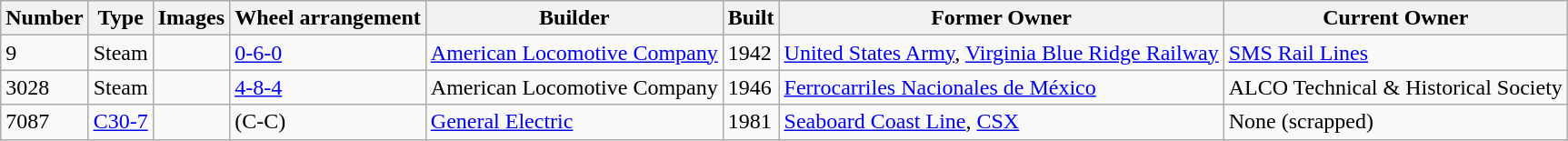<table class="wikitable" style="font-size:100%;">
<tr>
<th>Number</th>
<th>Type</th>
<th>Images</th>
<th>Wheel arrangement</th>
<th>Builder</th>
<th>Built</th>
<th>Former Owner</th>
<th>Current Owner</th>
</tr>
<tr>
<td>9</td>
<td>Steam</td>
<td></td>
<td><a href='#'>0-6-0</a></td>
<td><a href='#'>American Locomotive Company</a></td>
<td>1942</td>
<td><a href='#'>United States Army</a>, <a href='#'>Virginia Blue Ridge Railway</a></td>
<td><a href='#'>SMS Rail Lines</a></td>
</tr>
<tr>
<td>3028</td>
<td>Steam</td>
<td></td>
<td><a href='#'>4-8-4</a></td>
<td>American Locomotive Company</td>
<td>1946</td>
<td><a href='#'>Ferrocarriles Nacionales de México</a></td>
<td>ALCO Technical & Historical Society</td>
</tr>
<tr>
<td>7087</td>
<td><a href='#'>C30-7</a></td>
<td></td>
<td>(C-C)</td>
<td><a href='#'>General Electric</a></td>
<td>1981</td>
<td><a href='#'>Seaboard Coast Line</a>, <a href='#'>CSX</a></td>
<td>None (scrapped)</td>
</tr>
</table>
